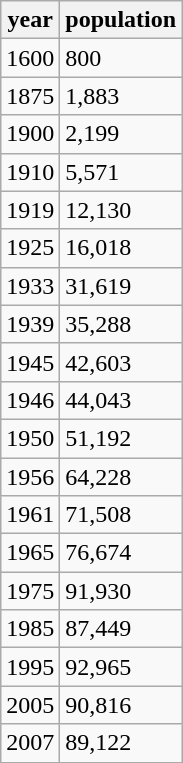<table class="wikitable">
<tr>
<th>year</th>
<th>population</th>
</tr>
<tr>
<td>1600</td>
<td>800</td>
</tr>
<tr>
<td>1875</td>
<td>1,883</td>
</tr>
<tr>
<td>1900</td>
<td>2,199</td>
</tr>
<tr>
<td>1910</td>
<td>5,571</td>
</tr>
<tr>
<td>1919</td>
<td>12,130</td>
</tr>
<tr>
<td>1925</td>
<td>16,018</td>
</tr>
<tr>
<td>1933</td>
<td>31,619</td>
</tr>
<tr>
<td>1939</td>
<td>35,288</td>
</tr>
<tr>
<td>1945</td>
<td>42,603</td>
</tr>
<tr>
<td>1946</td>
<td>44,043</td>
</tr>
<tr>
<td>1950</td>
<td>51,192</td>
</tr>
<tr>
<td>1956</td>
<td>64,228</td>
</tr>
<tr>
<td>1961</td>
<td>71,508</td>
</tr>
<tr>
<td>1965</td>
<td>76,674</td>
</tr>
<tr>
<td>1975</td>
<td>91,930</td>
</tr>
<tr>
<td>1985</td>
<td>87,449</td>
</tr>
<tr>
<td>1995</td>
<td>92,965</td>
</tr>
<tr>
<td>2005</td>
<td>90,816</td>
</tr>
<tr>
<td>2007</td>
<td>89,122</td>
</tr>
</table>
